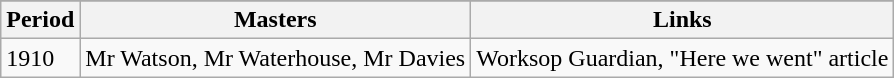<table class="wikitable">
<tr style="vertical-align:top;">
</tr>
<tr>
<th>Period</th>
<th>Masters</th>
<th>Links</th>
</tr>
<tr>
<td>1910</td>
<td>Mr Watson, Mr Waterhouse, Mr Davies</td>
<td>Worksop Guardian, "Here we went" article</td>
</tr>
</table>
